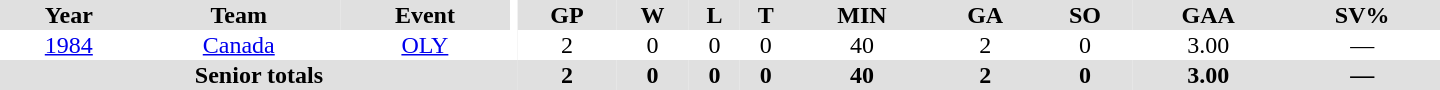<table border="0" cellpadding="1" cellspacing="0" ID="Table3" style="text-align:center; width:60em">
<tr ALIGN="center" bgcolor="#e0e0e0">
<th>Year</th>
<th>Team</th>
<th>Event</th>
<th rowspan="99" bgcolor="#ffffff"></th>
<th>GP</th>
<th>W</th>
<th>L</th>
<th>T</th>
<th>MIN</th>
<th>GA</th>
<th>SO</th>
<th>GAA</th>
<th>SV%</th>
</tr>
<tr>
<td><a href='#'>1984</a></td>
<td><a href='#'>Canada</a></td>
<td><a href='#'>OLY</a></td>
<td>2</td>
<td>0</td>
<td>0</td>
<td>0</td>
<td>40</td>
<td>2</td>
<td>0</td>
<td>3.00</td>
<td>—</td>
</tr>
<tr bgcolor="#e0e0e0">
<th colspan=4>Senior totals</th>
<th>2</th>
<th>0</th>
<th>0</th>
<th>0</th>
<th>40</th>
<th>2</th>
<th>0</th>
<th>3.00</th>
<th>—</th>
</tr>
</table>
